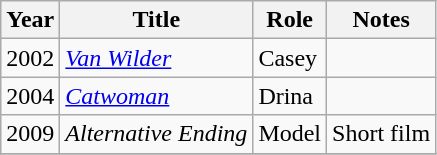<table class="wikitable sortable">
<tr>
<th>Year</th>
<th>Title</th>
<th>Role</th>
<th class="unsortable">Notes</th>
</tr>
<tr>
<td>2002</td>
<td><em><a href='#'>Van Wilder</a></em></td>
<td>Casey</td>
<td></td>
</tr>
<tr>
<td>2004</td>
<td><em><a href='#'>Catwoman</a></em></td>
<td>Drina</td>
<td></td>
</tr>
<tr>
<td>2009</td>
<td><em>Alternative Ending</em></td>
<td>Model</td>
<td>Short film</td>
</tr>
<tr>
</tr>
</table>
